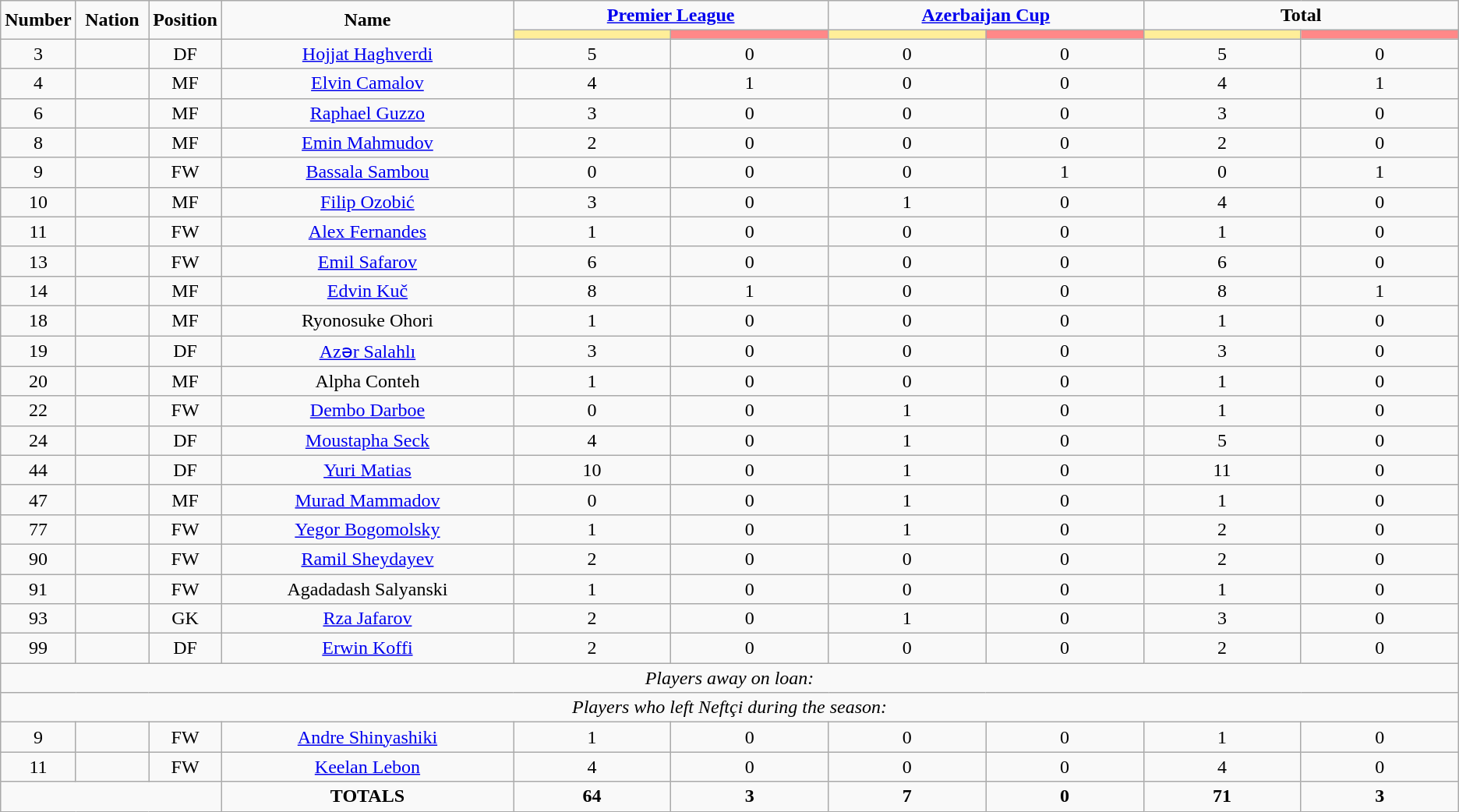<table class="wikitable" style="text-align:center;">
<tr>
<td rowspan="2"  style="width:5%; text-align:center;"><strong>Number</strong></td>
<td rowspan="2"  style="width:5%; text-align:center;"><strong>Nation</strong></td>
<td rowspan="2"  style="width:5%; text-align:center;"><strong>Position</strong></td>
<td rowspan="2"  style="width:20%; text-align:center;"><strong>Name</strong></td>
<td colspan="2" style="text-align:center;"><strong><a href='#'>Premier League</a></strong></td>
<td colspan="2" style="text-align:center;"><strong><a href='#'>Azerbaijan Cup</a></strong></td>
<td colspan="2" style="text-align:center;"><strong>Total</strong></td>
</tr>
<tr>
<th style="width:60px; background:#fe9;"></th>
<th style="width:60px; background:#ff8888;"></th>
<th style="width:60px; background:#fe9;"></th>
<th style="width:60px; background:#ff8888;"></th>
<th style="width:60px; background:#fe9;"></th>
<th style="width:60px; background:#ff8888;"></th>
</tr>
<tr>
<td>3</td>
<td></td>
<td>DF</td>
<td><a href='#'>Hojjat Haghverdi</a></td>
<td>5</td>
<td>0</td>
<td>0</td>
<td>0</td>
<td>5</td>
<td>0</td>
</tr>
<tr>
<td>4</td>
<td></td>
<td>MF</td>
<td><a href='#'>Elvin Camalov</a></td>
<td>4</td>
<td>1</td>
<td>0</td>
<td>0</td>
<td>4</td>
<td>1</td>
</tr>
<tr>
<td>6</td>
<td></td>
<td>MF</td>
<td><a href='#'>Raphael Guzzo</a></td>
<td>3</td>
<td>0</td>
<td>0</td>
<td>0</td>
<td>3</td>
<td>0</td>
</tr>
<tr>
<td>8</td>
<td></td>
<td>MF</td>
<td><a href='#'>Emin Mahmudov</a></td>
<td>2</td>
<td>0</td>
<td>0</td>
<td>0</td>
<td>2</td>
<td>0</td>
</tr>
<tr>
<td>9</td>
<td></td>
<td>FW</td>
<td><a href='#'>Bassala Sambou</a></td>
<td>0</td>
<td>0</td>
<td>0</td>
<td>1</td>
<td>0</td>
<td>1</td>
</tr>
<tr>
<td>10</td>
<td></td>
<td>MF</td>
<td><a href='#'>Filip Ozobić</a></td>
<td>3</td>
<td>0</td>
<td>1</td>
<td>0</td>
<td>4</td>
<td>0</td>
</tr>
<tr>
<td>11</td>
<td></td>
<td>FW</td>
<td><a href='#'>Alex Fernandes</a></td>
<td>1</td>
<td>0</td>
<td>0</td>
<td>0</td>
<td>1</td>
<td>0</td>
</tr>
<tr>
<td>13</td>
<td></td>
<td>FW</td>
<td><a href='#'>Emil Safarov</a></td>
<td>6</td>
<td>0</td>
<td>0</td>
<td>0</td>
<td>6</td>
<td>0</td>
</tr>
<tr>
<td>14</td>
<td></td>
<td>MF</td>
<td><a href='#'>Edvin Kuč</a></td>
<td>8</td>
<td>1</td>
<td>0</td>
<td>0</td>
<td>8</td>
<td>1</td>
</tr>
<tr>
<td>18</td>
<td></td>
<td>MF</td>
<td>Ryonosuke Ohori</td>
<td>1</td>
<td>0</td>
<td>0</td>
<td>0</td>
<td>1</td>
<td>0</td>
</tr>
<tr>
<td>19</td>
<td></td>
<td>DF</td>
<td><a href='#'>Azər Salahlı</a></td>
<td>3</td>
<td>0</td>
<td>0</td>
<td>0</td>
<td>3</td>
<td>0</td>
</tr>
<tr>
<td>20</td>
<td></td>
<td>MF</td>
<td>Alpha Conteh</td>
<td>1</td>
<td>0</td>
<td>0</td>
<td>0</td>
<td>1</td>
<td>0</td>
</tr>
<tr>
<td>22</td>
<td></td>
<td>FW</td>
<td><a href='#'>Dembo Darboe</a></td>
<td>0</td>
<td>0</td>
<td>1</td>
<td>0</td>
<td>1</td>
<td>0</td>
</tr>
<tr>
<td>24</td>
<td></td>
<td>DF</td>
<td><a href='#'>Moustapha Seck</a></td>
<td>4</td>
<td>0</td>
<td>1</td>
<td>0</td>
<td>5</td>
<td>0</td>
</tr>
<tr>
<td>44</td>
<td></td>
<td>DF</td>
<td><a href='#'>Yuri Matias</a></td>
<td>10</td>
<td>0</td>
<td>1</td>
<td>0</td>
<td>11</td>
<td>0</td>
</tr>
<tr>
<td>47</td>
<td></td>
<td>MF</td>
<td><a href='#'>Murad Mammadov</a></td>
<td>0</td>
<td>0</td>
<td>1</td>
<td>0</td>
<td>1</td>
<td>0</td>
</tr>
<tr>
<td>77</td>
<td></td>
<td>FW</td>
<td><a href='#'>Yegor Bogomolsky</a></td>
<td>1</td>
<td>0</td>
<td>1</td>
<td>0</td>
<td>2</td>
<td>0</td>
</tr>
<tr>
<td>90</td>
<td></td>
<td>FW</td>
<td><a href='#'>Ramil Sheydayev</a></td>
<td>2</td>
<td>0</td>
<td>0</td>
<td>0</td>
<td>2</td>
<td>0</td>
</tr>
<tr>
<td>91</td>
<td></td>
<td>FW</td>
<td>Agadadash Salyanski</td>
<td>1</td>
<td>0</td>
<td>0</td>
<td>0</td>
<td>1</td>
<td>0</td>
</tr>
<tr>
<td>93</td>
<td></td>
<td>GK</td>
<td><a href='#'>Rza Jafarov</a></td>
<td>2</td>
<td>0</td>
<td>1</td>
<td>0</td>
<td>3</td>
<td>0</td>
</tr>
<tr>
<td>99</td>
<td></td>
<td>DF</td>
<td><a href='#'>Erwin Koffi</a></td>
<td>2</td>
<td>0</td>
<td>0</td>
<td>0</td>
<td>2</td>
<td>0</td>
</tr>
<tr>
<td colspan="16"><em>Players away on loan:</em></td>
</tr>
<tr>
<td colspan="16"><em>Players who left Neftçi during the season:</em></td>
</tr>
<tr>
<td>9</td>
<td></td>
<td>FW</td>
<td><a href='#'>Andre Shinyashiki</a></td>
<td>1</td>
<td>0</td>
<td>0</td>
<td>0</td>
<td>1</td>
<td>0</td>
</tr>
<tr>
<td>11</td>
<td></td>
<td>FW</td>
<td><a href='#'>Keelan Lebon</a></td>
<td>4</td>
<td>0</td>
<td>0</td>
<td>0</td>
<td>4</td>
<td>0</td>
</tr>
<tr>
<td colspan="3"></td>
<td><strong>TOTALS</strong></td>
<td><strong>64</strong></td>
<td><strong>3</strong></td>
<td><strong>7</strong></td>
<td><strong>0</strong></td>
<td><strong>71</strong></td>
<td><strong>3</strong></td>
</tr>
</table>
